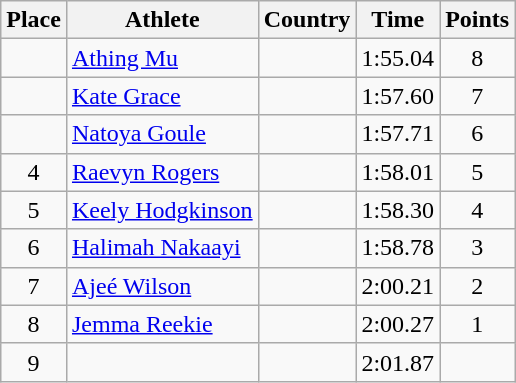<table class="wikitable">
<tr>
<th>Place</th>
<th>Athlete</th>
<th>Country</th>
<th>Time</th>
<th>Points</th>
</tr>
<tr>
<td align=center></td>
<td><a href='#'>Athing Mu</a></td>
<td></td>
<td>1:55.04</td>
<td align=center>8</td>
</tr>
<tr>
<td align=center></td>
<td><a href='#'>Kate Grace</a></td>
<td></td>
<td>1:57.60</td>
<td align=center>7</td>
</tr>
<tr>
<td align=center></td>
<td><a href='#'>Natoya Goule</a></td>
<td></td>
<td>1:57.71</td>
<td align=center>6</td>
</tr>
<tr>
<td align=center>4</td>
<td><a href='#'>Raevyn Rogers</a></td>
<td></td>
<td>1:58.01</td>
<td align=center>5</td>
</tr>
<tr>
<td align=center>5</td>
<td><a href='#'>Keely Hodgkinson</a></td>
<td></td>
<td>1:58.30</td>
<td align=center>4</td>
</tr>
<tr>
<td align=center>6</td>
<td><a href='#'>Halimah Nakaayi</a></td>
<td></td>
<td>1:58.78</td>
<td align=center>3</td>
</tr>
<tr>
<td align=center>7</td>
<td><a href='#'>Ajeé Wilson</a></td>
<td></td>
<td>2:00.21</td>
<td align=center>2</td>
</tr>
<tr>
<td align=center>8</td>
<td><a href='#'>Jemma Reekie</a></td>
<td></td>
<td>2:00.27</td>
<td align=center>1</td>
</tr>
<tr>
<td align=center>9</td>
<td></td>
<td></td>
<td>2:01.87</td>
<td align=center></td>
</tr>
</table>
